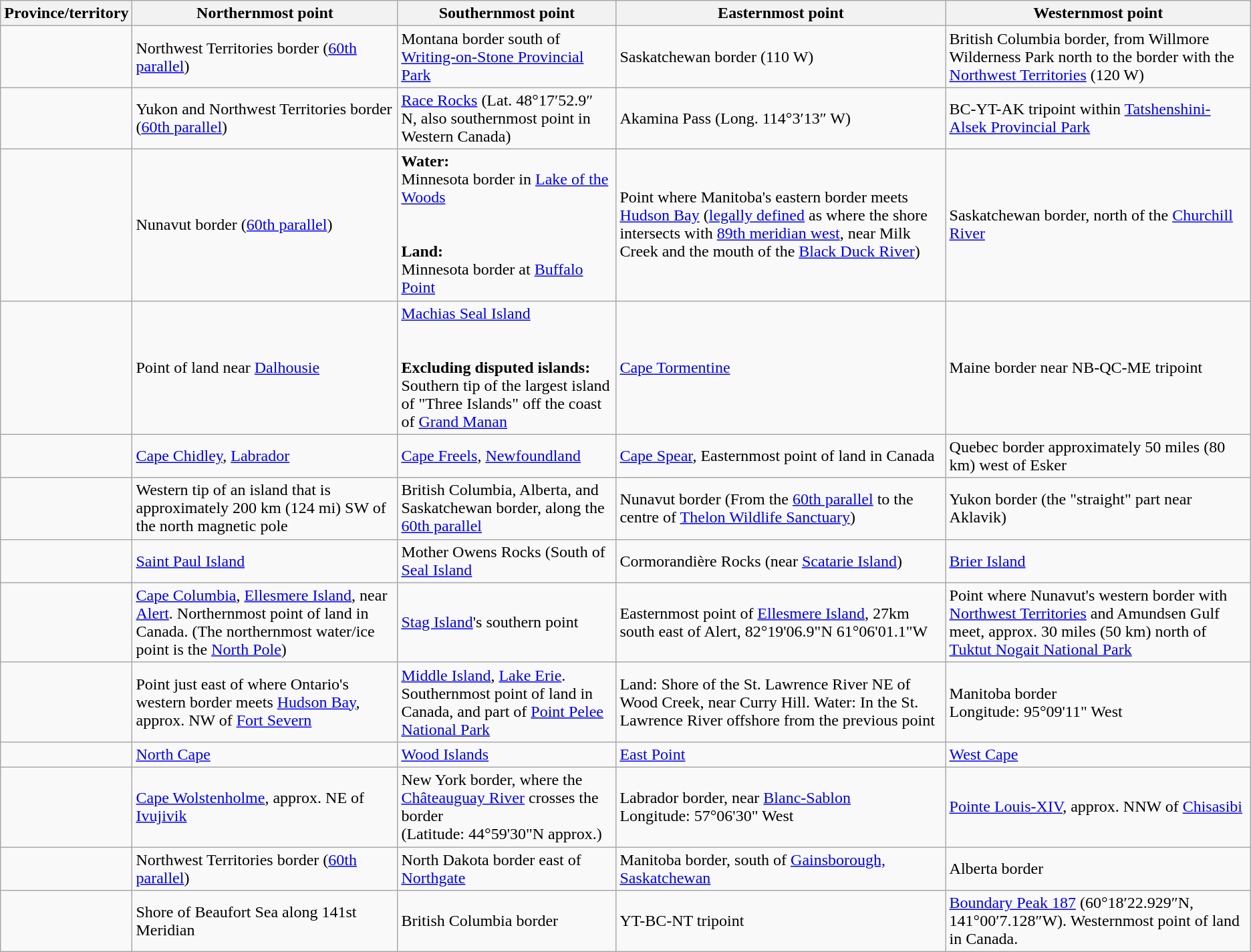<table class="wikitable sortable">
<tr>
<th>Province/territory</th>
<th>Northernmost point</th>
<th>Southernmost point</th>
<th>Easternmost point</th>
<th>Westernmost point</th>
</tr>
<tr>
<td></td>
<td>Northwest Territories border (<a href='#'>60th parallel</a>)</td>
<td>Montana border south of <a href='#'>Writing-on-Stone Provincial Park</a></td>
<td>Saskatchewan border (110 W)</td>
<td>British Columbia border, from Willmore Wilderness Park north to the border with the <a href='#'>Northwest Territories</a> (120 W)</td>
</tr>
<tr>
<td></td>
<td>Yukon and Northwest Territories border (<a href='#'>60th parallel</a>)</td>
<td><a href='#'>Race Rocks</a> (Lat. 48°17′52.9″ N, also southernmost point in Western Canada)</td>
<td>Akamina Pass (Long. 114°3′13″ W)</td>
<td>BC-YT-AK tripoint within <a href='#'>Tatshenshini-Alsek Provincial Park</a></td>
</tr>
<tr>
<td></td>
<td>Nunavut border (<a href='#'>60th parallel</a>)</td>
<td><strong>Water:</strong><br>Minnesota border in <a href='#'>Lake of the Woods</a><br><br><br><strong>Land:</strong><br>Minnesota border at <a href='#'>Buffalo Point</a></td>
<td>Point where Manitoba's eastern border meets <a href='#'>Hudson Bay</a> (<a href='#'>legally defined</a> as where the shore intersects with <a href='#'>89th meridian west</a>, near Milk Creek and the mouth of the <a href='#'>Black Duck River</a>)</td>
<td>Saskatchewan border, north of the <a href='#'>Churchill River</a></td>
</tr>
<tr>
<td></td>
<td>Point of land near <a href='#'>Dalhousie</a></td>
<td><a href='#'>Machias Seal Island</a><br><br><br><strong>Excluding disputed islands:</strong><br>Southern tip of the largest island of "Three Islands" off the coast of <a href='#'>Grand Manan</a></td>
<td><a href='#'>Cape Tormentine</a></td>
<td>Maine border near NB-QC-ME tripoint</td>
</tr>
<tr>
<td></td>
<td><a href='#'>Cape Chidley</a>, <a href='#'>Labrador</a><br></td>
<td><a href='#'>Cape Freels</a>, <a href='#'>Newfoundland</a><br></td>
<td><a href='#'>Cape Spear</a>, Easternmost point of land in Canada<br></td>
<td>Quebec border approximately 50 miles (80 km) west of Esker<br></td>
</tr>
<tr>
<td></td>
<td>Western tip of an island that is approximately 200 km (124 mi) SW of the north magnetic pole</td>
<td>British Columbia, Alberta, and Saskatchewan border, along the <a href='#'>60th parallel</a></td>
<td>Nunavut border (From the <a href='#'>60th parallel</a> to the centre of <a href='#'>Thelon Wildlife Sanctuary</a>)</td>
<td>Yukon border (the "straight" part near Aklavik)</td>
</tr>
<tr>
<td></td>
<td><a href='#'>Saint Paul Island</a><br></td>
<td>Mother Owens Rocks (South of <a href='#'>Seal Island</a></td>
<td>Cormorandière Rocks (near <a href='#'>Scatarie Island</a>)</td>
<td><a href='#'>Brier Island</a></td>
</tr>
<tr>
<td></td>
<td><a href='#'>Cape Columbia</a>, <a href='#'>Ellesmere Island</a>, near <a href='#'>Alert</a>. Northernmost point of land in Canada. (The northernmost water/ice point is the <a href='#'>North Pole</a>)</td>
<td><a href='#'>Stag Island</a>'s southern point<br></td>
<td>Easternmost point of <a href='#'>Ellesmere Island</a>, 27km south east of Alert, 82°19'06.9"N 61°06'01.1"W</td>
<td>Point where Nunavut's western border with <a href='#'>Northwest Territories</a> and Amundsen Gulf meet, approx. 30 miles (50 km) north of <a href='#'>Tuktut Nogait National Park</a></td>
</tr>
<tr>
<td></td>
<td>Point just east of where Ontario's western border meets <a href='#'>Hudson Bay</a>, approx.  NW of <a href='#'>Fort Severn</a><br></td>
<td><a href='#'>Middle Island</a>, <a href='#'>Lake Erie</a>. Southernmost point of land in Canada, and part of <a href='#'>Point Pelee National Park</a></td>
<td>Land: Shore of the St. Lawrence River NE of Wood Creek, near Curry Hill. Water: In the St. Lawrence River offshore from the previous point</td>
<td>Manitoba border<br>Longitude: 95°09'11" West</td>
</tr>
<tr>
<td></td>
<td><a href='#'>North Cape</a></td>
<td><a href='#'>Wood Islands</a></td>
<td><a href='#'>East Point</a></td>
<td><a href='#'>West Cape</a></td>
</tr>
<tr>
<td></td>
<td><a href='#'>Cape Wolstenholme</a>, approx.  NE of <a href='#'>Ivujivik</a><br></td>
<td>New York border, where the <a href='#'>Châteauguay River</a> crosses the border <br>(Latitude: 44°59'30"N approx.)</td>
<td>Labrador border, near <a href='#'>Blanc-Sablon</a><br>Longitude: 57°06'30" West</td>
<td><a href='#'>Pointe Louis-XIV</a>, approx.  NNW of <a href='#'>Chisasibi</a><br></td>
</tr>
<tr>
<td></td>
<td>Northwest Territories border  (<a href='#'>60th parallel</a>)</td>
<td>North Dakota border east of <a href='#'>Northgate</a></td>
<td>Manitoba border, south of <a href='#'>Gainsborough, Saskatchewan</a></td>
<td>Alberta border</td>
</tr>
<tr>
<td></td>
<td>Shore of Beaufort Sea along 141st Meridian</td>
<td>British Columbia border</td>
<td>YT-BC-NT tripoint</td>
<td><a href='#'>Boundary Peak 187</a> (60°18′22.929″N, 141°00′7.128″W). Westernmost point of land in Canada.</td>
</tr>
</table>
